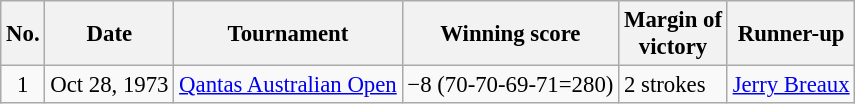<table class="wikitable" style="font-size:95%;">
<tr>
<th>No.</th>
<th>Date</th>
<th>Tournament</th>
<th>Winning score</th>
<th>Margin of<br>victory</th>
<th>Runner-up</th>
</tr>
<tr>
<td align=center>1</td>
<td align=right>Oct 28, 1973</td>
<td><a href='#'>Qantas Australian Open</a></td>
<td>−8 (70-70-69-71=280)</td>
<td>2 strokes</td>
<td> <a href='#'>Jerry Breaux</a></td>
</tr>
</table>
